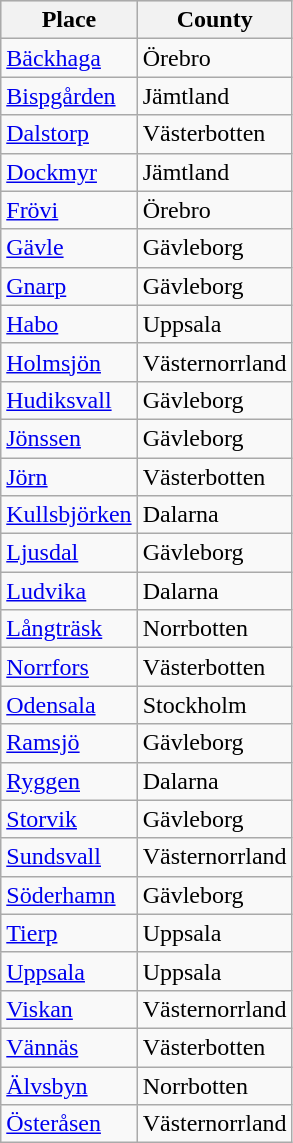<table class="wikitable sortable" style=" ">
<tr bgcolor="#dfdfdf">
<th>Place</th>
<th>County</th>
</tr>
<tr>
<td><a href='#'>Bäckhaga</a></td>
<td>Örebro</td>
</tr>
<tr>
<td><a href='#'>Bispgården</a></td>
<td>Jämtland</td>
</tr>
<tr>
<td><a href='#'>Dalstorp</a></td>
<td>Västerbotten</td>
</tr>
<tr>
<td><a href='#'>Dockmyr</a></td>
<td>Jämtland</td>
</tr>
<tr>
<td><a href='#'>Frövi</a></td>
<td>Örebro</td>
</tr>
<tr>
<td><a href='#'>Gävle</a></td>
<td>Gävleborg</td>
</tr>
<tr>
<td><a href='#'>Gnarp</a></td>
<td>Gävleborg</td>
</tr>
<tr>
<td><a href='#'>Habo</a></td>
<td>Uppsala</td>
</tr>
<tr>
<td><a href='#'>Holmsjön</a></td>
<td>Västernorrland</td>
</tr>
<tr>
<td><a href='#'>Hudiksvall</a></td>
<td>Gävleborg</td>
</tr>
<tr>
<td><a href='#'>Jönssen</a></td>
<td>Gävleborg</td>
</tr>
<tr>
<td><a href='#'>Jörn</a></td>
<td>Västerbotten</td>
</tr>
<tr>
<td><a href='#'>Kullsbjörken</a></td>
<td>Dalarna</td>
</tr>
<tr>
<td><a href='#'>Ljusdal</a></td>
<td>Gävleborg</td>
</tr>
<tr>
<td><a href='#'>Ludvika</a></td>
<td>Dalarna</td>
</tr>
<tr>
<td><a href='#'>Långträsk</a></td>
<td>Norrbotten</td>
</tr>
<tr>
<td><a href='#'>Norrfors</a></td>
<td>Västerbotten</td>
</tr>
<tr>
<td><a href='#'>Odensala</a></td>
<td>Stockholm</td>
</tr>
<tr>
<td><a href='#'>Ramsjö</a></td>
<td>Gävleborg</td>
</tr>
<tr>
<td><a href='#'>Ryggen</a></td>
<td>Dalarna</td>
</tr>
<tr>
<td><a href='#'>Storvik</a></td>
<td>Gävleborg</td>
</tr>
<tr>
<td><a href='#'>Sundsvall</a></td>
<td>Västernorrland</td>
</tr>
<tr>
<td><a href='#'>Söderhamn</a></td>
<td>Gävleborg</td>
</tr>
<tr>
<td><a href='#'>Tierp</a></td>
<td>Uppsala</td>
</tr>
<tr>
<td><a href='#'>Uppsala</a></td>
<td>Uppsala</td>
</tr>
<tr>
<td><a href='#'>Viskan</a></td>
<td>Västernorrland</td>
</tr>
<tr>
<td><a href='#'>Vännäs</a></td>
<td>Västerbotten</td>
</tr>
<tr>
<td><a href='#'>Älvsbyn</a></td>
<td>Norrbotten</td>
</tr>
<tr>
<td><a href='#'>Österåsen</a></td>
<td>Västernorrland</td>
</tr>
</table>
